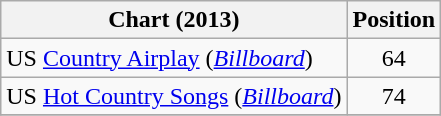<table class="wikitable sortable">
<tr>
<th scope="col">Chart (2013)</th>
<th scope="col">Position</th>
</tr>
<tr>
<td>US <a href='#'>Country Airplay</a> (<em><a href='#'>Billboard</a></em>)</td>
<td align="center">64</td>
</tr>
<tr>
<td>US <a href='#'>Hot Country Songs</a> (<em><a href='#'>Billboard</a></em>)</td>
<td align="center">74</td>
</tr>
<tr>
</tr>
</table>
